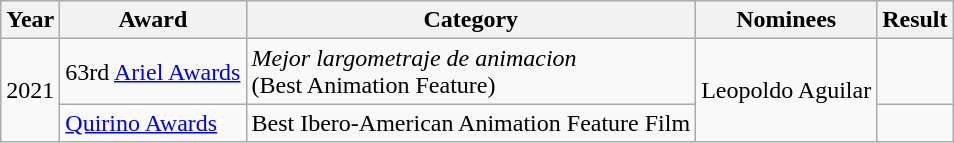<table class="wikitable">
<tr>
<th>Year</th>
<th>Award</th>
<th>Category</th>
<th>Nominees</th>
<th>Result</th>
</tr>
<tr>
<td rowspan="2">2021</td>
<td>63rd <a href='#'>Ariel Awards</a></td>
<td><em>Mejor largometraje de animacion</em><br>(Best Animation Feature)</td>
<td rowspan="2">Leopoldo Aguilar</td>
<td></td>
</tr>
<tr>
<td><a href='#'>Quirino Awards</a></td>
<td>Best Ibero-American Animation Feature Film</td>
<td></td>
</tr>
</table>
